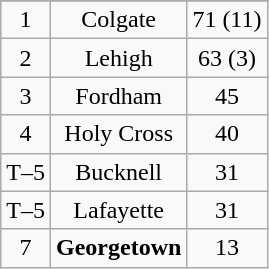<table class="wikitable">
<tr align="center">
</tr>
<tr align="center">
<td>1</td>
<td>Colgate</td>
<td>71 (11)</td>
</tr>
<tr align="center">
<td>2</td>
<td>Lehigh</td>
<td>63 (3)</td>
</tr>
<tr align="center">
<td>3</td>
<td>Fordham</td>
<td>45</td>
</tr>
<tr align="center">
<td>4</td>
<td>Holy Cross</td>
<td>40</td>
</tr>
<tr align="center">
<td>T–5</td>
<td>Bucknell</td>
<td>31</td>
</tr>
<tr align="center">
<td>T–5</td>
<td>Lafayette</td>
<td>31</td>
</tr>
<tr align="center">
<td>7</td>
<td><strong>Georgetown</strong></td>
<td>13</td>
</tr>
</table>
